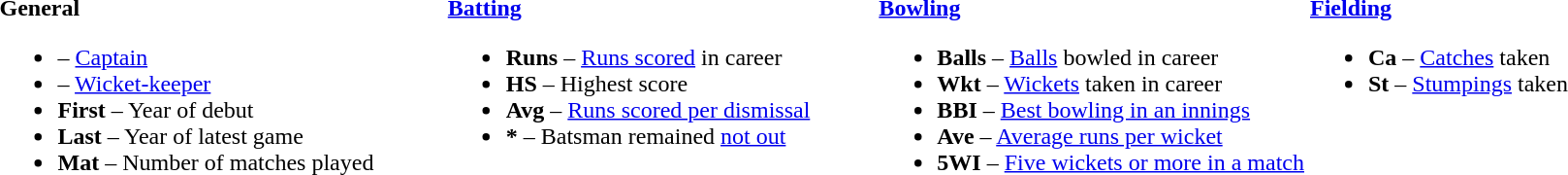<table>
<tr>
<td valign="top" style="width:26%"><br><strong>General</strong><ul><li> – <a href='#'>Captain</a></li><li> – <a href='#'>Wicket-keeper</a></li><li><strong>First</strong> – Year of debut</li><li><strong>Last</strong> – Year of latest game</li><li><strong>Mat</strong> – Number of matches played</li></ul></td>
<td valign="top" style="width:25%"><br><strong><a href='#'>Batting</a></strong><ul><li><strong>Runs</strong> – <a href='#'>Runs scored</a> in career</li><li><strong>HS</strong> – Highest score</li><li><strong>Avg</strong> – <a href='#'>Runs scored per dismissal</a></li><li><strong>*</strong> – Batsman remained <a href='#'>not out</a></li></ul></td>
<td valign="top" style="width:25%"><br><strong><a href='#'>Bowling</a></strong><ul><li><strong>Balls</strong> – <a href='#'>Balls</a> bowled in career</li><li><strong>Wkt</strong> – <a href='#'>Wickets</a> taken in career</li><li><strong>BBI</strong> – <a href='#'>Best bowling in an innings</a></li><li><strong>Ave</strong> – <a href='#'>Average runs per wicket</a></li><li><strong>5WI</strong> – <a href='#'>Five wickets or more in a match</a></li></ul></td>
<td valign="top" style="width:24%"><br><strong><a href='#'>Fielding</a></strong><ul><li><strong>Ca</strong> – <a href='#'>Catches</a> taken</li><li><strong>St</strong> – <a href='#'>Stumpings</a> taken</li></ul></td>
</tr>
</table>
